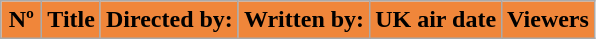<table class=wikitable style="background:#FFFFFF">
<tr>
<th style="background:#F0863A; width:20px">Nº</th>
<th style="background:#F0863A">Title</th>
<th style="background:#F0863A">Directed by:</th>
<th style="background:#F0863A">Written by:</th>
<th style="background:#F0863A">UK air date</th>
<th style="background:#F0863A">Viewers<br>

</th>
</tr>
</table>
